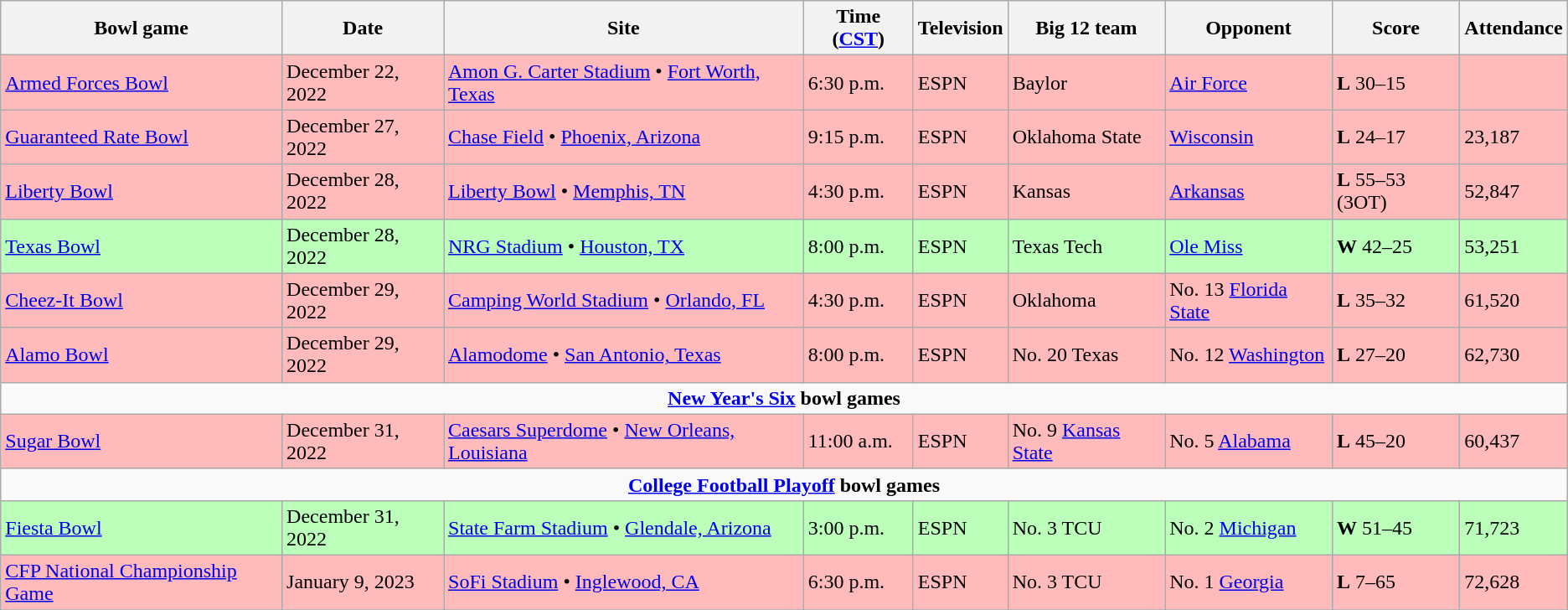<table class="wikitable">
<tr>
<th>Bowl game</th>
<th>Date</th>
<th>Site</th>
<th>Time (<a href='#'>CST</a>)</th>
<th>Television</th>
<th>Big 12 team</th>
<th>Opponent</th>
<th>Score</th>
<th>Attendance</th>
</tr>
<tr style="background:#fbb;">
<td><a href='#'>Armed Forces Bowl</a></td>
<td>December 22, 2022</td>
<td><a href='#'>Amon G. Carter Stadium</a> • <a href='#'>Fort Worth, Texas</a></td>
<td>6:30 p.m.</td>
<td>ESPN</td>
<td>Baylor</td>
<td><a href='#'>Air Force</a></td>
<td><strong>L</strong> 30–15</td>
<td></td>
</tr>
<tr style="background:#fbb;">
<td><a href='#'>Guaranteed Rate Bowl</a></td>
<td>December 27, 2022</td>
<td><a href='#'>Chase Field</a> • <a href='#'>Phoenix, Arizona</a></td>
<td>9:15 p.m.</td>
<td>ESPN</td>
<td>Oklahoma State</td>
<td><a href='#'>Wisconsin</a></td>
<td><strong>L</strong> 24–17</td>
<td>23,187</td>
</tr>
<tr style="background:#fbb;">
<td><a href='#'>Liberty Bowl</a></td>
<td>December 28, 2022</td>
<td><a href='#'>Liberty Bowl</a> • <a href='#'>Memphis, TN</a></td>
<td>4:30 p.m.</td>
<td>ESPN</td>
<td>Kansas</td>
<td><a href='#'>Arkansas</a></td>
<td><strong>L</strong> 55–53 (3OT)</td>
<td>52,847</td>
</tr>
<tr style="background:#bfb;">
<td><a href='#'>Texas Bowl</a></td>
<td>December 28, 2022</td>
<td><a href='#'>NRG Stadium</a> • <a href='#'>Houston, TX</a></td>
<td>8:00 p.m.</td>
<td>ESPN</td>
<td>Texas Tech</td>
<td><a href='#'>Ole Miss</a></td>
<td><strong>W</strong> 42–25</td>
<td>53,251</td>
</tr>
<tr style="background:#fbb;">
<td><a href='#'>Cheez-It Bowl</a></td>
<td>December 29, 2022</td>
<td><a href='#'>Camping World Stadium</a> • <a href='#'>Orlando, FL</a></td>
<td>4:30 p.m.</td>
<td>ESPN</td>
<td>Oklahoma</td>
<td>No. 13 <a href='#'>Florida State</a></td>
<td><strong>L</strong> 35–32</td>
<td>61,520</td>
</tr>
<tr style="background:#fbb;">
<td><a href='#'>Alamo Bowl</a></td>
<td>December 29, 2022</td>
<td><a href='#'>Alamodome</a> • <a href='#'>San Antonio, Texas</a></td>
<td>8:00 p.m.</td>
<td>ESPN</td>
<td>No. 20 Texas</td>
<td>No. 12 <a href='#'>Washington</a></td>
<td><strong>L</strong> 27–20</td>
<td>62,730</td>
</tr>
<tr>
<td colspan="9" style="text-align:center;"><strong><a href='#'>New Year's Six</a> bowl games</strong></td>
</tr>
<tr style="background:#fbb;">
<td><a href='#'>Sugar Bowl</a></td>
<td>December 31, 2022</td>
<td><a href='#'>Caesars Superdome</a> • <a href='#'>New Orleans, Louisiana</a></td>
<td>11:00 a.m.</td>
<td>ESPN</td>
<td>No. 9 <a href='#'>Kansas State</a></td>
<td>No. 5 <a href='#'>Alabama</a></td>
<td><strong>L</strong> 45–20</td>
<td>60,437</td>
</tr>
<tr>
<td colspan="9" style="text-align:center;"><strong><a href='#'>College Football Playoff</a> bowl games</strong></td>
</tr>
<tr style="background:#bfb;">
<td><a href='#'>Fiesta Bowl</a></td>
<td>December 31, 2022</td>
<td><a href='#'>State Farm Stadium</a> • <a href='#'>Glendale, Arizona</a></td>
<td>3:00 p.m.</td>
<td>ESPN</td>
<td>No. 3 TCU</td>
<td>No. 2 <a href='#'>Michigan</a></td>
<td><strong>W</strong> 51–45</td>
<td>71,723</td>
</tr>
<tr style="background:#fbb;">
<td><a href='#'>CFP National Championship Game</a></td>
<td>January 9, 2023</td>
<td><a href='#'>SoFi Stadium</a> • <a href='#'>Inglewood, CA</a></td>
<td>6:30 p.m.</td>
<td>ESPN</td>
<td>No. 3 TCU</td>
<td>No. 1 <a href='#'>Georgia</a></td>
<td><strong>L</strong> 7–65</td>
<td>72,628</td>
</tr>
<tr>
</tr>
</table>
